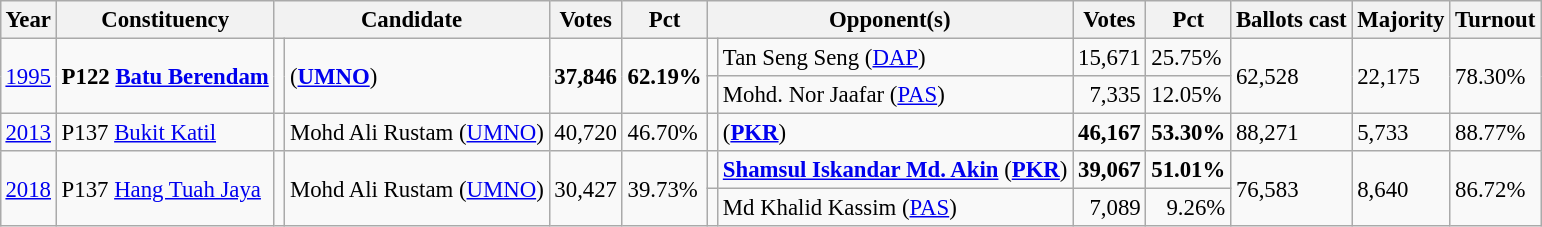<table class="wikitable" style="margin:0.5em ; font-size:95%">
<tr>
<th>Year</th>
<th>Constituency</th>
<th colspan=2>Candidate</th>
<th>Votes</th>
<th>Pct</th>
<th colspan=2>Opponent(s)</th>
<th>Votes</th>
<th>Pct</th>
<th>Ballots cast</th>
<th>Majority</th>
<th>Turnout</th>
</tr>
<tr>
<td rowspan=2><a href='#'>1995</a></td>
<td rowspan=2><strong>P122 <a href='#'>Batu Berendam</a></strong></td>
<td rowspan=2 ></td>
<td rowspan=2> (<a href='#'><strong>UMNO</strong></a>)</td>
<td rowspan=2 align="right"><strong>37,846</strong></td>
<td rowspan=2><strong>62.19%</strong></td>
<td></td>
<td>Tan Seng Seng (<a href='#'>DAP</a>)</td>
<td align="right">15,671</td>
<td>25.75%</td>
<td rowspan=2>62,528</td>
<td rowspan=2>22,175</td>
<td rowspan=2>78.30%</td>
</tr>
<tr>
<td></td>
<td>Mohd. Nor Jaafar (<a href='#'>PAS</a>)</td>
<td align="right">7,335</td>
<td>12.05%</td>
</tr>
<tr>
<td><a href='#'>2013</a></td>
<td>P137 <a href='#'>Bukit Katil</a></td>
<td></td>
<td>Mohd Ali Rustam (<a href='#'>UMNO</a>)</td>
<td align="right">40,720</td>
<td>46.70%</td>
<td></td>
<td> (<a href='#'><strong>PKR</strong></a>)</td>
<td align="right"><strong>46,167</strong></td>
<td><strong>53.30%</strong></td>
<td>88,271</td>
<td>5,733</td>
<td>88.77%</td>
</tr>
<tr>
<td rowspan=2><a href='#'>2018</a></td>
<td rowspan=2>P137 <a href='#'>Hang Tuah Jaya</a></td>
<td rowspan=2 ></td>
<td rowspan=2>Mohd Ali Rustam (<a href='#'>UMNO</a>)</td>
<td rowspan=2 align="right">30,427</td>
<td rowspan=2>39.73%</td>
<td></td>
<td><strong><a href='#'>Shamsul Iskandar Md. Akin</a></strong> (<a href='#'><strong>PKR</strong></a>)</td>
<td align="right"><strong>39,067</strong></td>
<td><strong>51.01%</strong></td>
<td rowspan=2>76,583</td>
<td rowspan=2>8,640</td>
<td rowspan=2>86.72%</td>
</tr>
<tr>
<td></td>
<td>Md Khalid Kassim (<a href='#'>PAS</a>)</td>
<td align="right">7,089</td>
<td align="right">9.26%</td>
</tr>
</table>
